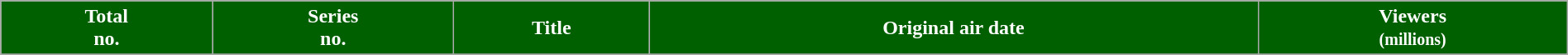<table class="wikitable plainrowheaders" style="width:100%;">
<tr>
<th style="background:#006000; color:white">Total<br>no.</th>
<th style="background:#006000; color:white">Series<br>no.</th>
<th style="background:#006000; color:white">Title</th>
<th style="background:#006000; color:white">Original air date</th>
<th style="background:#006000; color:white">Viewers<br><small>(millions)</small></th>
</tr>
<tr>
</tr>
</table>
